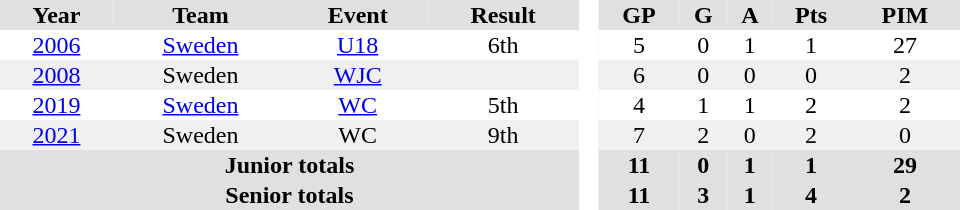<table border="0" cellpadding="1" cellspacing="0" style="text-align:center; width:40em;">
<tr bgcolor="#e0e0e0">
<th>Year</th>
<th>Team</th>
<th>Event</th>
<th>Result</th>
<th rowspan="99" bgcolor="#ffffff"> </th>
<th>GP</th>
<th>G</th>
<th>A</th>
<th>Pts</th>
<th>PIM</th>
</tr>
<tr>
<td><a href='#'>2006</a></td>
<td><a href='#'>Sweden</a></td>
<td><a href='#'>U18</a></td>
<td>6th</td>
<td>5</td>
<td>0</td>
<td>1</td>
<td>1</td>
<td>27</td>
</tr>
<tr bgcolor="#f0f0f0">
<td><a href='#'>2008</a></td>
<td>Sweden</td>
<td><a href='#'>WJC</a></td>
<td></td>
<td>6</td>
<td>0</td>
<td>0</td>
<td>0</td>
<td>2</td>
</tr>
<tr>
<td><a href='#'>2019</a></td>
<td><a href='#'>Sweden</a></td>
<td><a href='#'>WC</a></td>
<td>5th</td>
<td>4</td>
<td>1</td>
<td>1</td>
<td>2</td>
<td>2</td>
</tr>
<tr bgcolor="#f0f0f0">
<td><a href='#'>2021</a></td>
<td>Sweden</td>
<td>WC</td>
<td>9th</td>
<td>7</td>
<td>2</td>
<td>0</td>
<td>2</td>
<td>0</td>
</tr>
<tr bgcolor="#e0e0e0">
<th colspan="4">Junior totals</th>
<th>11</th>
<th>0</th>
<th>1</th>
<th>1</th>
<th>29</th>
</tr>
<tr bgcolor="#e0e0e0">
<th colspan="4">Senior totals</th>
<th>11</th>
<th>3</th>
<th>1</th>
<th>4</th>
<th>2</th>
</tr>
</table>
